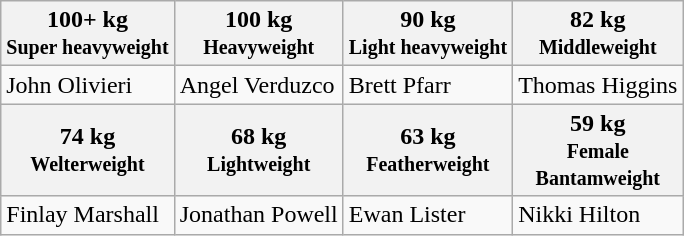<table class="wikitable">
<tr>
<th>100+ kg<br><small>Super heavyweight</small></th>
<th>100 kg<br><small>Heavyweight</small></th>
<th>90 kg<br><small>Light heavyweight</small></th>
<th>82 kg<br><small>Middleweight</small></th>
</tr>
<tr>
<td>John Olivieri<br><small></small></td>
<td>Angel Verduzco<br><small></small></td>
<td>Brett Pfarr<br><small></small></td>
<td>Thomas Higgins<br><small></small>
<small></small>
<small></small></td>
</tr>
<tr>
<th>74 kg<br><small>Welterweight</small></th>
<th>68 kg<br><small>Lightweight</small></th>
<th>63 kg<br><small>Featherweight</small></th>
<th>59 kg<br><small>Female</small><br><small>Bantamweight</small></th>
</tr>
<tr>
<td>Finlay Marshall<br><small></small> <small></small></td>
<td>Jonathan Powell<br><small></small></td>
<td>Ewan Lister<br><small></small> <small></small></td>
<td>Nikki Hilton<br><small> </small></td>
</tr>
</table>
